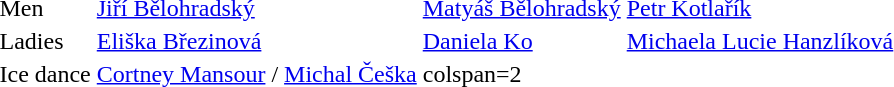<table>
<tr>
<td>Men</td>
<td><a href='#'>Jiří Bělohradský</a></td>
<td><a href='#'>Matyáš Bělohradský</a></td>
<td><a href='#'>Petr Kotlařík</a></td>
</tr>
<tr>
<td>Ladies</td>
<td><a href='#'>Eliška Březinová</a></td>
<td><a href='#'>Daniela Ko</a></td>
<td><a href='#'>Michaela Lucie Hanzlíková</a></td>
</tr>
<tr>
<td>Ice dance</td>
<td><a href='#'>Cortney Mansour</a> / <a href='#'>Michal Češka</a></td>
<td>colspan=2 </td>
</tr>
</table>
